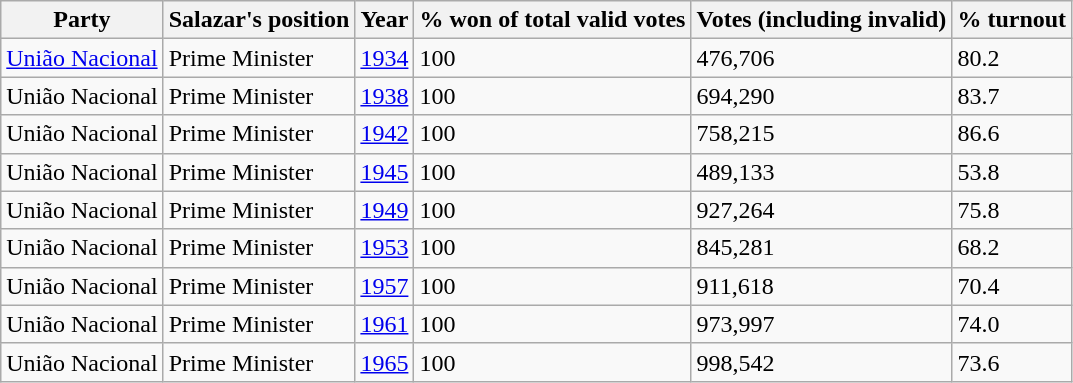<table class="wikitable sortable">
<tr>
<th>Party</th>
<th>Salazar's position</th>
<th>Year</th>
<th>% won of total valid votes</th>
<th>Votes (including invalid)</th>
<th>% turnout</th>
</tr>
<tr>
<td><a href='#'>União Nacional</a></td>
<td>Prime Minister</td>
<td><a href='#'>1934</a></td>
<td>100</td>
<td>476,706</td>
<td>80.2</td>
</tr>
<tr>
<td>União Nacional</td>
<td>Prime Minister</td>
<td><a href='#'>1938</a></td>
<td>100</td>
<td>694,290</td>
<td>83.7</td>
</tr>
<tr>
<td>União Nacional</td>
<td>Prime Minister</td>
<td><a href='#'>1942</a></td>
<td>100</td>
<td>758,215</td>
<td>86.6</td>
</tr>
<tr>
<td>União Nacional</td>
<td>Prime Minister</td>
<td><a href='#'>1945</a></td>
<td>100</td>
<td>489,133</td>
<td>53.8</td>
</tr>
<tr>
<td>União Nacional</td>
<td>Prime Minister</td>
<td><a href='#'>1949</a></td>
<td>100</td>
<td>927,264</td>
<td>75.8</td>
</tr>
<tr>
<td>União Nacional</td>
<td>Prime Minister</td>
<td><a href='#'>1953</a></td>
<td>100</td>
<td>845,281</td>
<td>68.2</td>
</tr>
<tr>
<td>União Nacional</td>
<td>Prime Minister</td>
<td><a href='#'>1957</a></td>
<td>100</td>
<td>911,618</td>
<td>70.4</td>
</tr>
<tr>
<td>União Nacional</td>
<td>Prime Minister</td>
<td><a href='#'>1961</a></td>
<td>100</td>
<td>973,997</td>
<td>74.0</td>
</tr>
<tr>
<td>União Nacional</td>
<td>Prime Minister</td>
<td><a href='#'>1965</a></td>
<td>100</td>
<td>998,542</td>
<td>73.6</td>
</tr>
</table>
